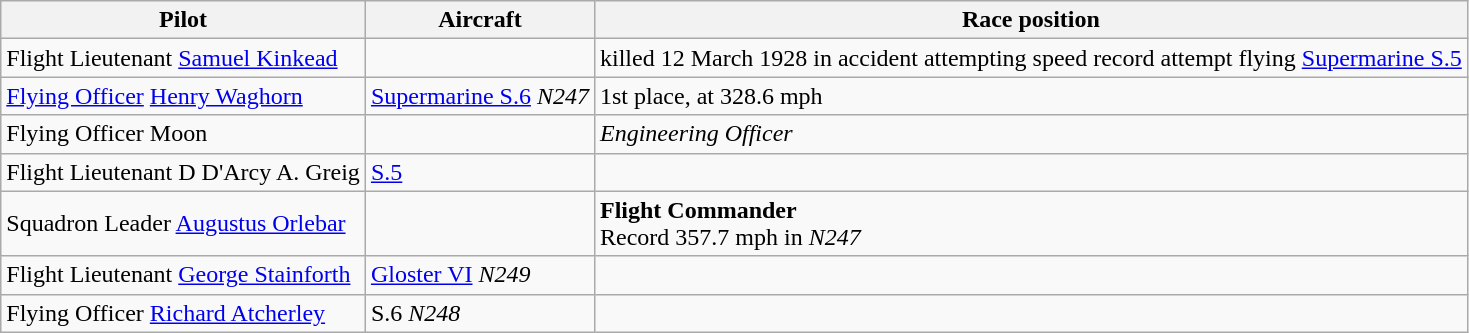<table class="wikitable">
<tr>
<th>Pilot</th>
<th>Aircraft</th>
<th>Race position</th>
</tr>
<tr>
<td>Flight Lieutenant <a href='#'>Samuel Kinkead</a></td>
<td></td>
<td>killed 12 March 1928 in accident attempting speed record attempt flying <a href='#'>Supermarine S.5</a></td>
</tr>
<tr>
<td><a href='#'>Flying Officer</a> <a href='#'>Henry Waghorn</a></td>
<td><a href='#'>Supermarine S.6</a> <em>N247</em></td>
<td>1st place, at 328.6 mph</td>
</tr>
<tr>
<td>Flying Officer Moon</td>
<td></td>
<td><em>Engineering Officer</em></td>
</tr>
<tr>
<td>Flight Lieutenant D D'Arcy A. Greig</td>
<td><a href='#'>S.5</a></td>
<td></td>
</tr>
<tr>
<td>Squadron Leader <a href='#'>Augustus Orlebar</a></td>
<td></td>
<td><strong>Flight Commander</strong><br> Record 357.7 mph in <em>N247</em></td>
</tr>
<tr>
<td>Flight Lieutenant <a href='#'>George Stainforth</a></td>
<td><a href='#'>Gloster VI</a> <em>N249</em></td>
<td></td>
</tr>
<tr>
<td>Flying Officer <a href='#'>Richard Atcherley</a></td>
<td>S.6 <em>N248</em></td>
<td></td>
</tr>
</table>
